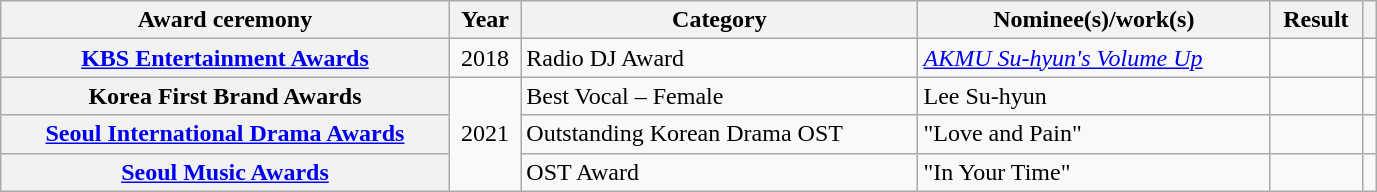<table class="wikitable plainrowheaders sortable" style="width: 72.6%">
<tr>
<th scope="col">Award ceremony</th>
<th scope="col">Year</th>
<th scope="col">Category</th>
<th scope="col">Nominee(s)/work(s)</th>
<th scope="col">Result</th>
<th scope="col" class="unsortable"></th>
</tr>
<tr>
<th scope="row"><a href='#'>KBS Entertainment Awards</a></th>
<td style="text-align:center">2018</td>
<td>Radio DJ Award</td>
<td><a href='#'><em>AKMU Su-hyun's Volume Up</em></a></td>
<td></td>
<td style="text-align:center"></td>
</tr>
<tr>
<th scope="row">Korea First Brand Awards</th>
<td rowspan="3" style="text-align:center">2021</td>
<td>Best Vocal – Female</td>
<td>Lee Su-hyun</td>
<td></td>
<td style="text-align:center"></td>
</tr>
<tr>
<th scope="row"><a href='#'>Seoul International Drama Awards</a></th>
<td>Outstanding Korean Drama OST</td>
<td>"Love and Pain"</td>
<td></td>
<td style="text-align:center"></td>
</tr>
<tr>
<th scope="row"><a href='#'>Seoul Music Awards</a></th>
<td>OST Award</td>
<td>"In Your Time"</td>
<td></td>
<td style="text-align:center"></td>
</tr>
</table>
